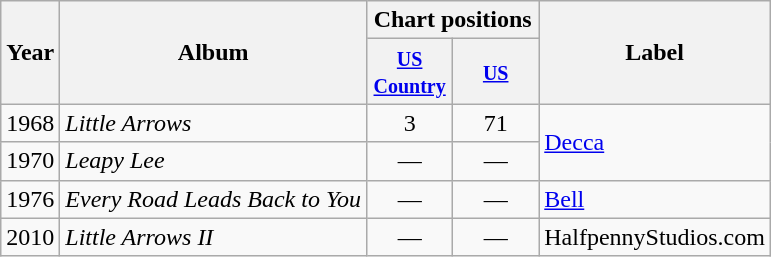<table class="wikitable">
<tr>
<th rowspan="2">Year</th>
<th rowspan="2">Album</th>
<th colspan="2">Chart positions</th>
<th rowspan="2">Label</th>
</tr>
<tr>
<th style="width:50px;"><small><a href='#'>US Country</a></small></th>
<th style="width:50px;"><small><a href='#'>US</a></small></th>
</tr>
<tr>
<td>1968</td>
<td><em>Little Arrows</em></td>
<td style="text-align:center;">3</td>
<td style="text-align:center;">71</td>
<td rowspan="2"><a href='#'>Decca</a></td>
</tr>
<tr>
<td>1970</td>
<td><em>Leapy Lee</em></td>
<td style="text-align:center;">—</td>
<td style="text-align:center;">—</td>
</tr>
<tr>
<td>1976</td>
<td><em>Every Road Leads Back to You</em></td>
<td style="text-align:center;">—</td>
<td style="text-align:center;">—</td>
<td><a href='#'>Bell</a></td>
</tr>
<tr>
<td>2010</td>
<td><em>Little Arrows II</em></td>
<td style="text-align:center;">—</td>
<td style="text-align:center;">—</td>
<td>HalfpennyStudios.com</td>
</tr>
</table>
